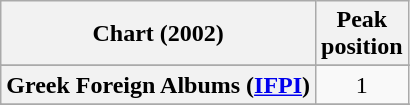<table class="wikitable sortable plainrowheaders" style="text-align:center">
<tr>
<th scope="col">Chart (2002)</th>
<th scope="col">Peak<br>position</th>
</tr>
<tr>
</tr>
<tr>
</tr>
<tr>
</tr>
<tr>
<th scope="row">Greek Foreign Albums (<a href='#'>IFPI</a>)</th>
<td>1</td>
</tr>
<tr>
</tr>
<tr>
</tr>
</table>
